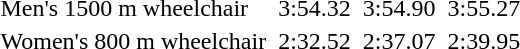<table>
<tr>
<td>Men's 1500 m wheelchair</td>
<td></td>
<td>3:54.32</td>
<td></td>
<td>3:54.90</td>
<td></td>
<td>3:55.27</td>
</tr>
<tr>
<td>Women's 800 m wheelchair</td>
<td></td>
<td>2:32.52</td>
<td></td>
<td>2:37.07</td>
<td></td>
<td>2:39.95</td>
</tr>
</table>
